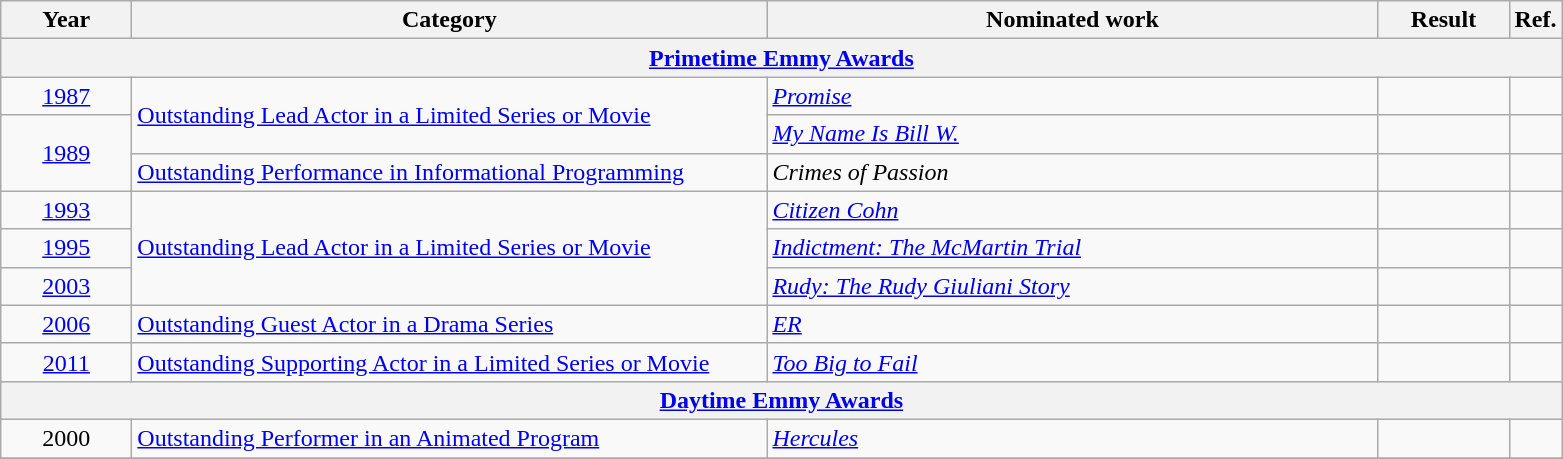<table class=wikitable>
<tr>
<th scope="col" style="width:5em;">Year</th>
<th scope="col" style="width:26em;">Category</th>
<th scope="col" style="width:25em;">Nominated work</th>
<th scope="col" style="width:5em;">Result</th>
<th>Ref.</th>
</tr>
<tr>
<th colspan=5><a href='#'>Primetime Emmy Awards</a></th>
</tr>
<tr>
<td style="text-align:center;"><a href='#'>1987</a></td>
<td rowspan="2"><a href='#'>Outstanding Lead Actor in a Limited Series or Movie</a></td>
<td><em><a href='#'>Promise</a></em></td>
<td></td>
<td style="text-align:center;"></td>
</tr>
<tr>
<td style="text-align:center;", rowspan="2"><a href='#'>1989</a></td>
<td><em><a href='#'>My Name Is Bill W.</a></em></td>
<td></td>
<td style="text-align:center;"></td>
</tr>
<tr>
<td><a href='#'>Outstanding Performance in Informational Programming</a></td>
<td><em>Crimes of Passion</em></td>
<td></td>
<td style="text-align:center;"></td>
</tr>
<tr>
<td style="text-align:center;"><a href='#'>1993</a></td>
<td rowspan="3"><a href='#'>Outstanding Lead Actor in a Limited Series or Movie</a></td>
<td><em><a href='#'>Citizen Cohn</a></em></td>
<td></td>
<td style="text-align:center;"></td>
</tr>
<tr>
<td style="text-align:center;"><a href='#'>1995</a></td>
<td><em><a href='#'>Indictment: The McMartin Trial</a></em></td>
<td></td>
<td style="text-align:center;"></td>
</tr>
<tr>
<td style="text-align:center;"><a href='#'>2003</a></td>
<td><em><a href='#'>Rudy: The Rudy Giuliani Story</a></em></td>
<td></td>
<td style="text-align:center;"></td>
</tr>
<tr>
<td style="text-align:center;"><a href='#'>2006</a></td>
<td><a href='#'>Outstanding Guest Actor in a Drama Series</a></td>
<td><em><a href='#'>ER</a></em></td>
<td></td>
<td style="text-align:center;"></td>
</tr>
<tr>
<td style="text-align:center;"><a href='#'>2011</a></td>
<td><a href='#'>Outstanding Supporting Actor in a Limited Series or Movie</a></td>
<td><em><a href='#'>Too Big to Fail</a></em></td>
<td></td>
<td style="text-align:center;"></td>
</tr>
<tr>
<th colspan=5><a href='#'>Daytime Emmy Awards</a></th>
</tr>
<tr>
<td style="text-align:center;">2000</td>
<td><a href='#'>Outstanding Performer in an Animated Program</a></td>
<td><em><a href='#'>Hercules</a></em></td>
<td></td>
<td style="text-align:center;"></td>
</tr>
<tr>
</tr>
</table>
